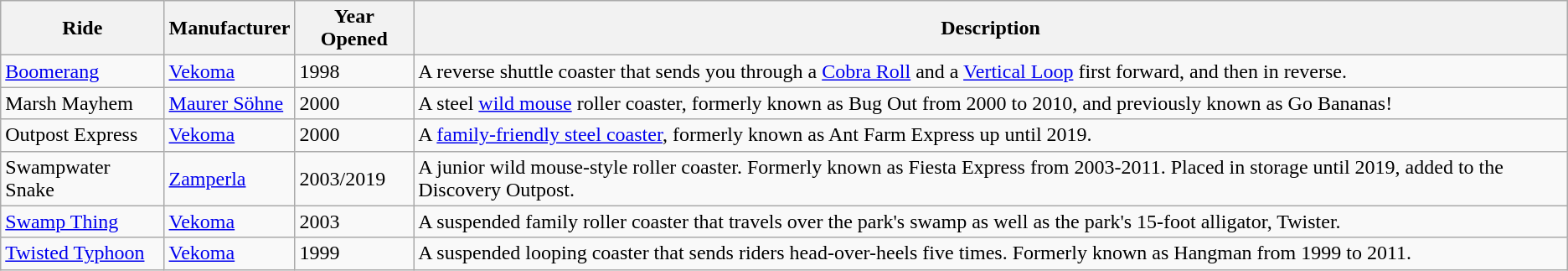<table class=wikitable>
<tr>
<th>Ride</th>
<th>Manufacturer</th>
<th>Year Opened</th>
<th>Description</th>
</tr>
<tr>
<td><a href='#'>Boomerang</a></td>
<td><a href='#'>Vekoma</a></td>
<td>1998</td>
<td>A reverse shuttle coaster that sends you through a <a href='#'>Cobra Roll</a> and a <a href='#'>Vertical Loop</a> first forward, and then in reverse.</td>
</tr>
<tr>
<td>Marsh Mayhem</td>
<td><a href='#'>Maurer Söhne</a></td>
<td>2000</td>
<td>A steel <a href='#'>wild mouse</a> roller coaster, formerly known as Bug Out from 2000 to 2010, and previously known as Go Bananas!</td>
</tr>
<tr>
<td>Outpost Express</td>
<td><a href='#'>Vekoma</a></td>
<td>2000</td>
<td>A <a href='#'>family-friendly steel coaster</a>, formerly known as Ant Farm Express up until 2019.</td>
</tr>
<tr>
<td>Swampwater Snake</td>
<td><a href='#'>Zamperla</a></td>
<td>2003/2019</td>
<td>A junior wild mouse-style roller coaster. Formerly known as Fiesta Express from 2003-2011. Placed in storage until 2019, added to the Discovery Outpost.</td>
</tr>
<tr>
<td><a href='#'>Swamp Thing</a></td>
<td><a href='#'>Vekoma</a></td>
<td>2003</td>
<td>A suspended family roller coaster that travels over the park's swamp as well as the park's 15-foot alligator, Twister.</td>
</tr>
<tr>
<td><a href='#'>Twisted Typhoon</a></td>
<td><a href='#'>Vekoma</a></td>
<td>1999</td>
<td>A suspended looping coaster that sends riders head-over-heels five times. Formerly known as Hangman from 1999 to 2011.</td>
</tr>
</table>
